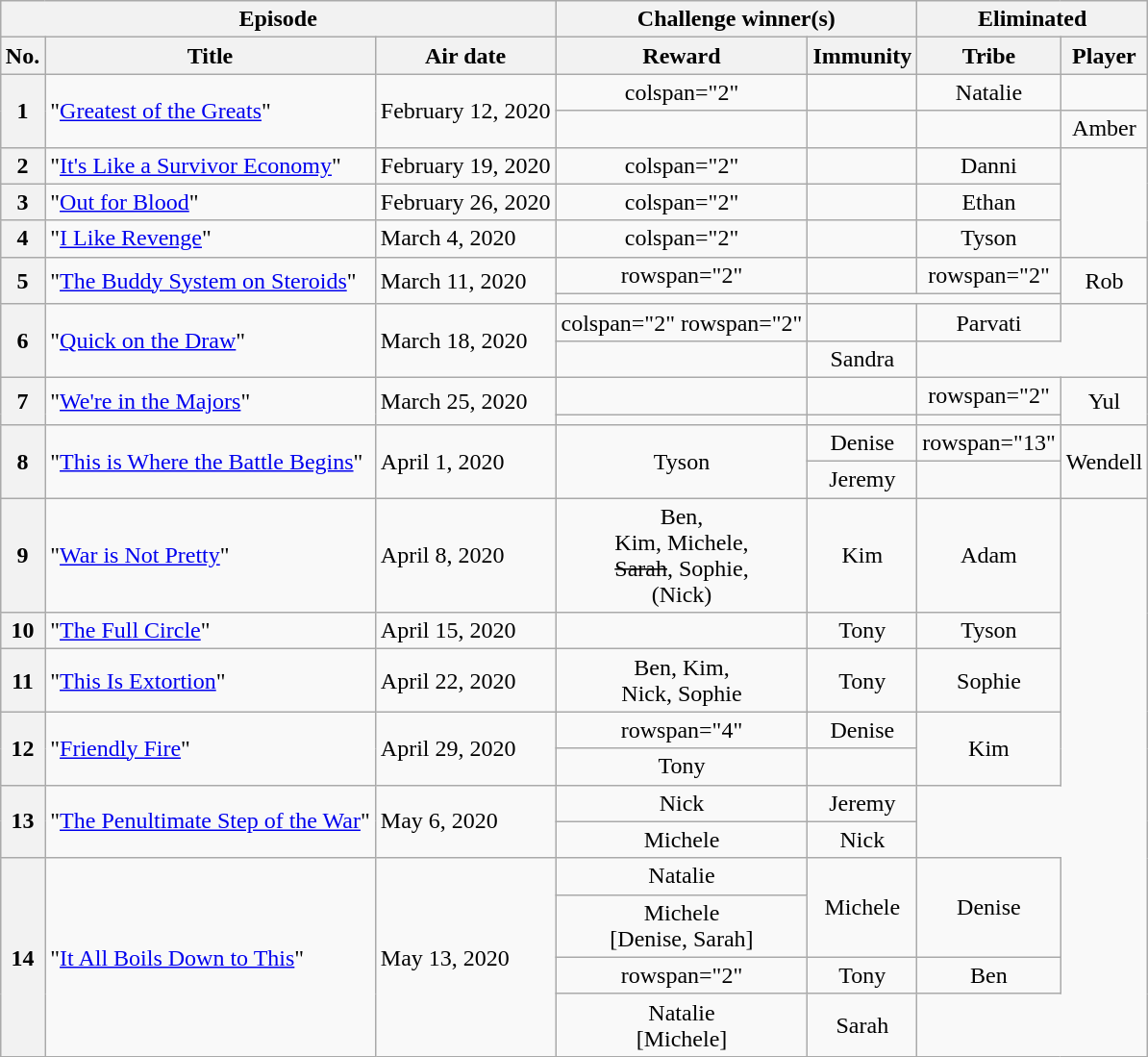<table class="wikitable plainrowheaders nowrap" style="margin:auto; text-align:center">
<tr>
<th scope="col" colspan="3">Episode</th>
<th scope="col" colspan="2">Challenge winner(s)</th>
<th scope="col" colspan="2">Eliminated</th>
</tr>
<tr>
<th scope="col">No.</th>
<th scope="col">Title</th>
<th scope="col">Air date</th>
<th scope="col">Reward</th>
<th scope="col">Immunity</th>
<th scope="col">Tribe</th>
<th scope="col">Player</th>
</tr>
<tr>
<th rowspan="2">1</th>
<td rowspan="2" align="left">"<a href='#'>Greatest of the Greats</a>"</td>
<td rowspan="2" align="left">February 12, 2020</td>
<td>colspan="2" </td>
<td></td>
<td>Natalie</td>
</tr>
<tr>
<td></td>
<td></td>
<td></td>
<td>Amber</td>
</tr>
<tr>
<th>2</th>
<td align="left">"<a href='#'>It's Like a Survivor Economy</a>"</td>
<td align="left">February 19, 2020</td>
<td>colspan="2" </td>
<td></td>
<td>Danni</td>
</tr>
<tr>
<th>3</th>
<td align="left">"<a href='#'>Out for Blood</a>"</td>
<td align="left">February 26, 2020</td>
<td>colspan="2" </td>
<td></td>
<td>Ethan</td>
</tr>
<tr>
<th>4</th>
<td align="left">"<a href='#'>I Like Revenge</a>"</td>
<td align="left">March 4, 2020</td>
<td>colspan="2" </td>
<td></td>
<td>Tyson</td>
</tr>
<tr>
<th rowspan="2">5</th>
<td rowspan="2" align="left">"<a href='#'>The Buddy System on Steroids</a>"</td>
<td rowspan="2" align="left">March 11, 2020</td>
<td>rowspan="2" </td>
<td></td>
<td>rowspan="2" </td>
<td rowspan="2">Rob</td>
</tr>
<tr>
<td></td>
</tr>
<tr>
<th rowspan="2">6</th>
<td rowspan="2" align="left">"<a href='#'>Quick on the Draw</a>"</td>
<td rowspan="2" align="left">March 18, 2020</td>
<td>colspan="2" rowspan="2" </td>
<td></td>
<td>Parvati</td>
</tr>
<tr>
<td></td>
<td>Sandra</td>
</tr>
<tr>
<th rowspan="2">7</th>
<td rowspan="2" align="left">"<a href='#'>We're in the Majors</a>"</td>
<td rowspan="2" align="left">March 25, 2020</td>
<td></td>
<td></td>
<td>rowspan="2" </td>
<td rowspan="2">Yul</td>
</tr>
<tr>
<td></td>
<td></td>
</tr>
<tr>
<th rowspan="2">8</th>
<td rowspan="2" align="left">"<a href='#'>This is Where the Battle Begins</a>"</td>
<td rowspan="2" align="left">April 1, 2020</td>
<td rowspan="2">Tyson</td>
<td>Denise</td>
<td>rowspan="13" </td>
<td rowspan=2>Wendell</td>
</tr>
<tr>
<td>Jeremy</td>
</tr>
<tr>
<th>9</th>
<td align="left">"<a href='#'>War is Not Pretty</a>"</td>
<td align="left">April 8, 2020</td>
<td>Ben,<br>Kim, Michele,<br><s>Sarah</s>, Sophie,<br>(Nick)</td>
<td>Kim</td>
<td>Adam</td>
</tr>
<tr>
<th>10</th>
<td align="left">"<a href='#'>The Full Circle</a>"</td>
<td align="left">April 15, 2020</td>
<td></td>
<td>Tony</td>
<td>Tyson</td>
</tr>
<tr>
<th>11</th>
<td align="left">"<a href='#'>This Is Extortion</a>"</td>
<td align="left">April 22, 2020</td>
<td>Ben, Kim,<br>Nick, Sophie</td>
<td>Tony</td>
<td>Sophie</td>
</tr>
<tr>
<th rowspan="2">12</th>
<td rowspan="2" align="left">"<a href='#'>Friendly Fire</a>"</td>
<td rowspan="2" align="left">April 29, 2020</td>
<td>rowspan="4" </td>
<td>Denise</td>
<td rowspan="2">Kim</td>
</tr>
<tr>
<td>Tony</td>
</tr>
<tr>
<th rowspan="2">13</th>
<td rowspan="2" align="left">"<a href='#'>The Penultimate Step of the War</a>"</td>
<td rowspan="2" align="left">May 6, 2020</td>
<td>Nick</td>
<td>Jeremy</td>
</tr>
<tr>
<td>Michele</td>
<td>Nick</td>
</tr>
<tr>
<th rowspan="4">14</th>
<td rowspan="4" align="left">"<a href='#'>It All Boils Down to This</a>"</td>
<td rowspan="4" align="left">May 13, 2020</td>
<td>Natalie</td>
<td rowspan="2">Michele</td>
<td rowspan="2">Denise</td>
</tr>
<tr>
<td>Michele<br>[Denise, Sarah]</td>
</tr>
<tr>
<td>rowspan="2" </td>
<td>Tony</td>
<td>Ben</td>
</tr>
<tr>
<td>Natalie<br>[Michele]</td>
<td>Sarah</td>
</tr>
</table>
